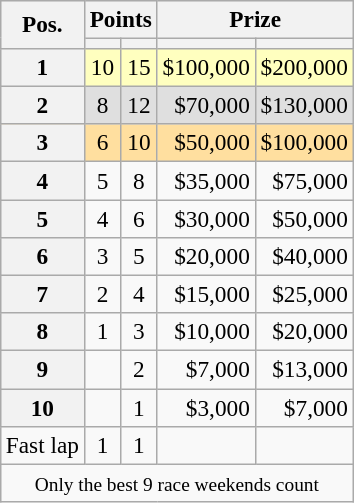<table class="wikitable"  style="font-size:97%; text-align:center; margin:1em 0 1em 1em; float:right;">
<tr>
<th rowspan=2>Pos.</th>
<th colspan=2>Points</th>
<th colspan=2>Prize</th>
</tr>
<tr>
<th></th>
<th></th>
<th></th>
<th></th>
</tr>
<tr style="background:#ffffbf;">
<th>1</th>
<td>10</td>
<td>15</td>
<td align="right">$100,000</td>
<td align="right">$200,000</td>
</tr>
<tr style="background:#dfdfdf;">
<th>2</th>
<td>8</td>
<td>12</td>
<td align="right">$70,000</td>
<td align="right">$130,000</td>
</tr>
<tr style="background:#ffdf9f;">
<th>3</th>
<td>6</td>
<td>10</td>
<td align="right">$50,000</td>
<td align="right">$100,000</td>
</tr>
<tr>
<th>4</th>
<td>5</td>
<td>8</td>
<td align="right">$35,000</td>
<td align="right">$75,000</td>
</tr>
<tr>
<th>5</th>
<td>4</td>
<td>6</td>
<td align="right">$30,000</td>
<td align="right">$50,000</td>
</tr>
<tr>
<th>6</th>
<td>3</td>
<td>5</td>
<td align="right">$20,000</td>
<td align="right">$40,000</td>
</tr>
<tr>
<th>7</th>
<td>2</td>
<td>4</td>
<td align="right">$15,000</td>
<td align="right">$25,000</td>
</tr>
<tr>
<th>8</th>
<td>1</td>
<td>3</td>
<td align="right">$10,000</td>
<td align="right">$20,000</td>
</tr>
<tr>
<th>9</th>
<td></td>
<td>2</td>
<td align="right">$7,000</td>
<td align="right">$13,000</td>
</tr>
<tr>
<th>10</th>
<td></td>
<td>1</td>
<td align="right">$3,000</td>
<td align="right">$7,000</td>
</tr>
<tr>
<td>Fast lap</td>
<td>1</td>
<td>1</td>
<td></td>
<td></td>
</tr>
<tr>
<td colspan=5><small>Only the best 9 race weekends count</small></td>
</tr>
</table>
